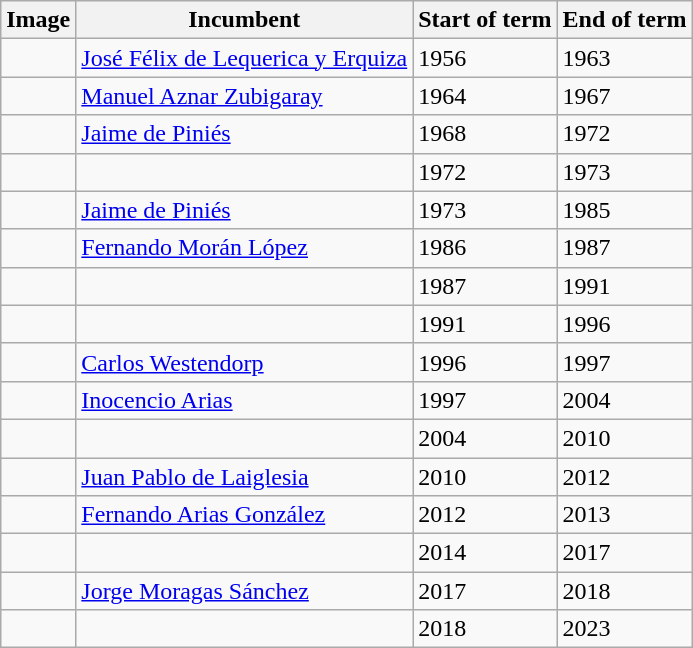<table class="wikitable">
<tr>
<th>Image</th>
<th>Incumbent</th>
<th>Start of term</th>
<th>End of term</th>
</tr>
<tr>
<td></td>
<td><a href='#'>José Félix de Lequerica y Erquiza</a></td>
<td>1956</td>
<td>1963</td>
</tr>
<tr>
<td></td>
<td><a href='#'>Manuel Aznar Zubigaray</a></td>
<td>1964</td>
<td>1967</td>
</tr>
<tr>
<td></td>
<td><a href='#'>Jaime de Piniés</a></td>
<td>1968</td>
<td>1972</td>
</tr>
<tr>
<td></td>
<td></td>
<td>1972</td>
<td>1973</td>
</tr>
<tr>
<td></td>
<td><a href='#'>Jaime de Piniés</a></td>
<td>1973</td>
<td>1985</td>
</tr>
<tr>
<td></td>
<td><a href='#'>Fernando Morán López</a></td>
<td>1986</td>
<td>1987</td>
</tr>
<tr>
<td></td>
<td></td>
<td>1987</td>
<td>1991</td>
</tr>
<tr>
<td></td>
<td></td>
<td>1991</td>
<td>1996</td>
</tr>
<tr>
<td></td>
<td><a href='#'>Carlos Westendorp</a></td>
<td>1996</td>
<td>1997</td>
</tr>
<tr>
<td></td>
<td><a href='#'>Inocencio Arias</a></td>
<td>1997</td>
<td>2004</td>
</tr>
<tr>
<td></td>
<td></td>
<td>2004</td>
<td>2010</td>
</tr>
<tr>
<td></td>
<td><a href='#'>Juan Pablo de Laiglesia</a></td>
<td>2010</td>
<td>2012</td>
</tr>
<tr>
<td></td>
<td><a href='#'>Fernando Arias González</a></td>
<td>2012</td>
<td>2013</td>
</tr>
<tr>
<td></td>
<td></td>
<td>2014</td>
<td>2017</td>
</tr>
<tr>
<td></td>
<td><a href='#'>Jorge Moragas Sánchez</a></td>
<td>2017</td>
<td>2018</td>
</tr>
<tr>
<td></td>
<td></td>
<td>2018</td>
<td>2023</td>
</tr>
</table>
